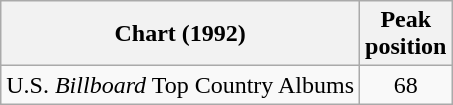<table class="wikitable">
<tr>
<th>Chart (1992)</th>
<th>Peak<br>position</th>
</tr>
<tr>
<td>U.S. <em>Billboard</em> Top Country Albums</td>
<td align="center">68</td>
</tr>
</table>
